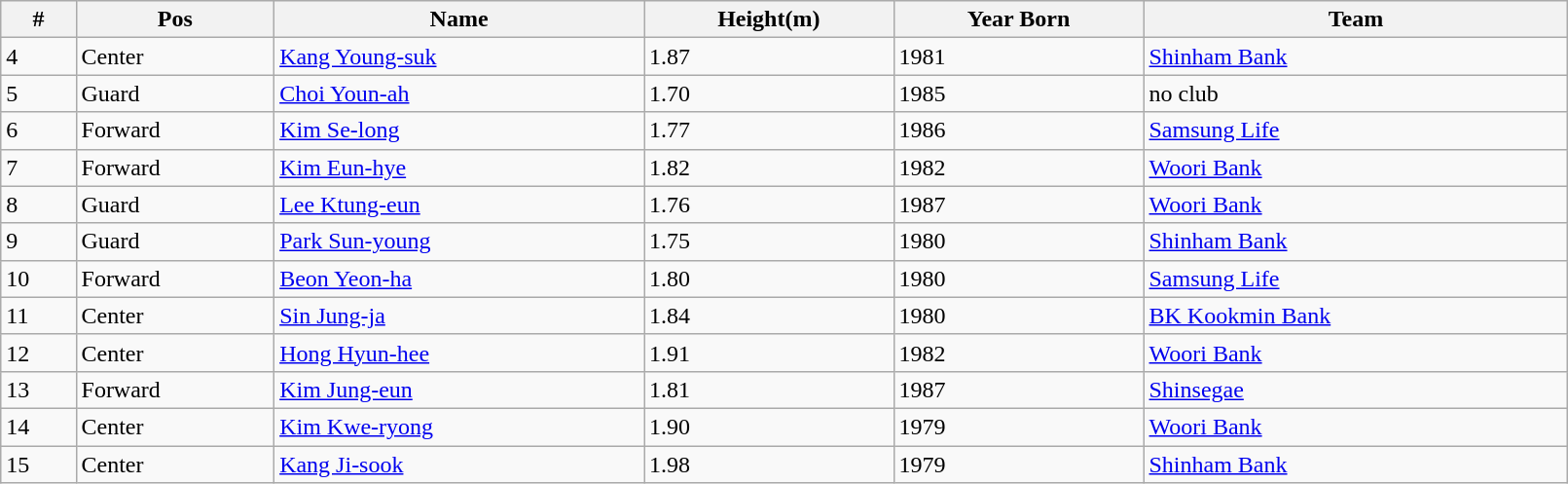<table class="wikitable" width=85%>
<tr>
<th>#</th>
<th>Pos</th>
<th>Name</th>
<th>Height(m)</th>
<th>Year Born</th>
<th>Team</th>
</tr>
<tr>
<td>4</td>
<td>Center</td>
<td><a href='#'>Kang Young-suk</a></td>
<td>1.87</td>
<td>1981</td>
<td> <a href='#'>Shinham Bank</a></td>
</tr>
<tr>
<td>5</td>
<td>Guard</td>
<td><a href='#'>Choi Youn-ah</a></td>
<td>1.70</td>
<td>1985</td>
<td>no club</td>
</tr>
<tr>
<td>6</td>
<td>Forward</td>
<td><a href='#'>Kim Se-long</a></td>
<td>1.77</td>
<td>1986</td>
<td> <a href='#'>Samsung Life</a></td>
</tr>
<tr>
<td>7</td>
<td>Forward</td>
<td><a href='#'>Kim Eun-hye</a></td>
<td>1.82</td>
<td>1982</td>
<td> <a href='#'>Woori Bank</a></td>
</tr>
<tr>
<td>8</td>
<td>Guard</td>
<td><a href='#'>Lee Ktung-eun</a></td>
<td>1.76</td>
<td>1987</td>
<td> <a href='#'>Woori Bank</a></td>
</tr>
<tr>
<td>9</td>
<td>Guard</td>
<td><a href='#'>Park Sun-young</a></td>
<td>1.75</td>
<td>1980</td>
<td> <a href='#'>Shinham Bank</a></td>
</tr>
<tr>
<td>10</td>
<td>Forward</td>
<td><a href='#'>Beon Yeon-ha</a></td>
<td>1.80</td>
<td>1980</td>
<td> <a href='#'>Samsung Life</a></td>
</tr>
<tr>
<td>11</td>
<td>Center</td>
<td><a href='#'>Sin Jung-ja</a></td>
<td>1.84</td>
<td>1980</td>
<td> <a href='#'>BK Kookmin Bank</a></td>
</tr>
<tr>
<td>12</td>
<td>Center</td>
<td><a href='#'>Hong Hyun-hee</a></td>
<td>1.91</td>
<td>1982</td>
<td> <a href='#'>Woori Bank</a></td>
</tr>
<tr>
<td>13</td>
<td>Forward</td>
<td><a href='#'>Kim Jung-eun</a></td>
<td>1.81</td>
<td>1987</td>
<td> <a href='#'>Shinsegae</a></td>
</tr>
<tr>
<td>14</td>
<td>Center</td>
<td><a href='#'>Kim Kwe-ryong</a></td>
<td>1.90</td>
<td>1979</td>
<td> <a href='#'>Woori Bank</a></td>
</tr>
<tr>
<td>15</td>
<td>Center</td>
<td><a href='#'>Kang Ji-sook</a></td>
<td>1.98</td>
<td>1979</td>
<td> <a href='#'>Shinham Bank</a></td>
</tr>
</table>
